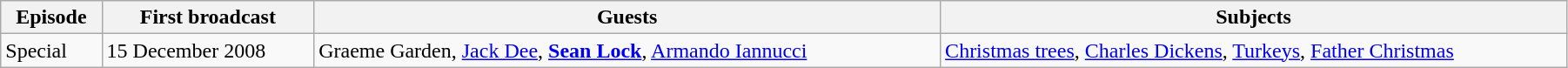<table class="wikitable" style="width:95%;">
<tr>
<th>Episode</th>
<th>First broadcast</th>
<th>Guests</th>
<th style="width:40%;">Subjects</th>
</tr>
<tr>
<td>Special</td>
<td>15 December 2008</td>
<td>Graeme Garden, <a href='#'>Jack Dee</a>, <strong><a href='#'>Sean Lock</a></strong>, <a href='#'>Armando Iannucci</a></td>
<td><a href='#'>Christmas trees</a>, <a href='#'>Charles Dickens</a>, <a href='#'>Turkeys</a>, <a href='#'>Father Christmas</a></td>
</tr>
</table>
